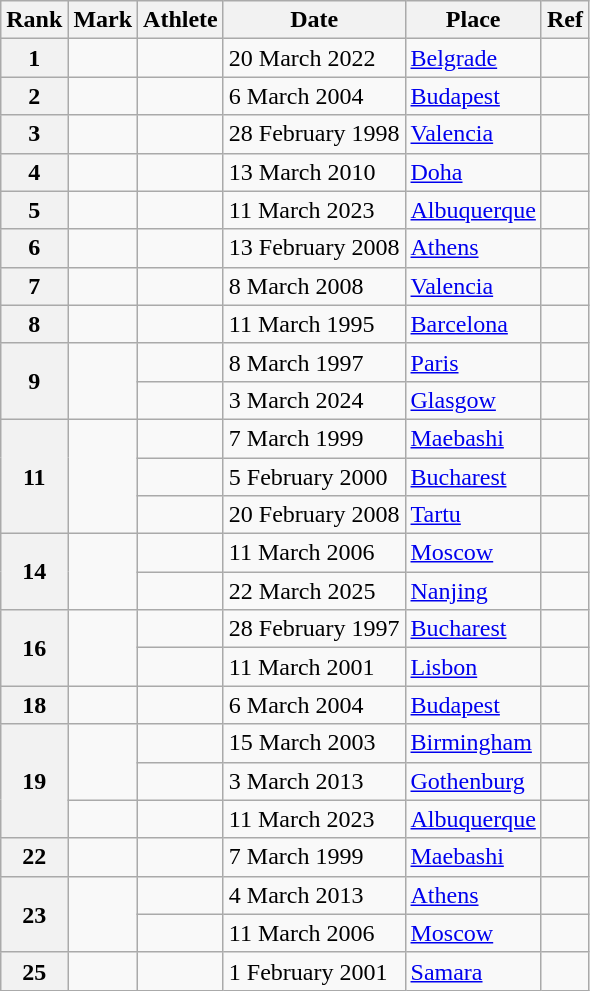<table class="wikitable">
<tr>
<th>Rank</th>
<th>Mark</th>
<th>Athlete</th>
<th>Date</th>
<th>Place</th>
<th>Ref</th>
</tr>
<tr>
<th>1</th>
<td></td>
<td align=left></td>
<td>20 March 2022</td>
<td><a href='#'>Belgrade</a></td>
<td></td>
</tr>
<tr>
<th>2</th>
<td></td>
<td align=left></td>
<td>6 March 2004</td>
<td><a href='#'>Budapest</a></td>
<td></td>
</tr>
<tr>
<th>3</th>
<td></td>
<td align=left></td>
<td>28 February 1998</td>
<td><a href='#'>Valencia</a></td>
<td></td>
</tr>
<tr>
<th>4</th>
<td></td>
<td align=left></td>
<td>13 March 2010</td>
<td><a href='#'>Doha</a></td>
<td></td>
</tr>
<tr>
<th>5</th>
<td> </td>
<td></td>
<td>11 March 2023</td>
<td><a href='#'>Albuquerque</a></td>
<td></td>
</tr>
<tr>
<th>6</th>
<td></td>
<td align="left"></td>
<td>13 February 2008</td>
<td><a href='#'>Athens</a></td>
<td></td>
</tr>
<tr>
<th>7</th>
<td></td>
<td align="left"></td>
<td>8 March 2008</td>
<td><a href='#'>Valencia</a></td>
<td></td>
</tr>
<tr>
<th>8</th>
<td></td>
<td align="left"></td>
<td>11 March 1995</td>
<td><a href='#'>Barcelona</a></td>
<td></td>
</tr>
<tr>
<th rowspan=2>9</th>
<td rowspan=2></td>
<td align="left"></td>
<td>8 March 1997</td>
<td><a href='#'>Paris</a></td>
<td></td>
</tr>
<tr>
<td align="left"></td>
<td>3 March 2024</td>
<td><a href='#'>Glasgow</a></td>
<td></td>
</tr>
<tr>
<th rowspan="3">11</th>
<td rowspan="3"></td>
<td align="left"></td>
<td>7 March 1999</td>
<td><a href='#'>Maebashi</a></td>
<td></td>
</tr>
<tr>
<td align=left></td>
<td>5 February 2000</td>
<td><a href='#'>Bucharest</a></td>
<td></td>
</tr>
<tr>
<td align=left></td>
<td>20 February 2008</td>
<td><a href='#'>Tartu</a></td>
<td></td>
</tr>
<tr>
<th rowspan="2">14</th>
<td rowspan="2"></td>
<td align=left></td>
<td>11 March 2006</td>
<td><a href='#'>Moscow</a></td>
<td></td>
</tr>
<tr>
<td></td>
<td>22 March 2025</td>
<td><a href='#'>Nanjing</a></td>
<td></td>
</tr>
<tr>
<th rowspan=2>16</th>
<td rowspan=2></td>
<td align=left></td>
<td>28 February 1997</td>
<td><a href='#'>Bucharest</a></td>
<td></td>
</tr>
<tr>
<td align=left></td>
<td>11 March 2001</td>
<td><a href='#'>Lisbon</a></td>
<td></td>
</tr>
<tr>
<th>18</th>
<td></td>
<td align=left></td>
<td>6 March 2004</td>
<td><a href='#'>Budapest</a></td>
<td></td>
</tr>
<tr>
<th rowspan="3">19</th>
<td rowspan=2></td>
<td align=left></td>
<td>15 March 2003</td>
<td><a href='#'>Birmingham</a></td>
<td></td>
</tr>
<tr>
<td align=left></td>
<td>3 March 2013</td>
<td><a href='#'>Gothenburg</a></td>
<td></td>
</tr>
<tr>
<td> </td>
<td></td>
<td>11 March 2023</td>
<td><a href='#'>Albuquerque</a></td>
<td></td>
</tr>
<tr>
<th>22</th>
<td></td>
<td align="left"></td>
<td>7 March 1999</td>
<td><a href='#'>Maebashi</a></td>
<td></td>
</tr>
<tr>
<th rowspan="2">23</th>
<td rowspan="2"></td>
<td align="left"></td>
<td>4 March 2013</td>
<td><a href='#'>Athens</a></td>
<td></td>
</tr>
<tr>
<td align=left></td>
<td>11 March 2006</td>
<td><a href='#'>Moscow</a></td>
<td></td>
</tr>
<tr>
<th>25</th>
<td></td>
<td align=left></td>
<td>1 February 2001</td>
<td><a href='#'>Samara</a></td>
<td></td>
</tr>
</table>
